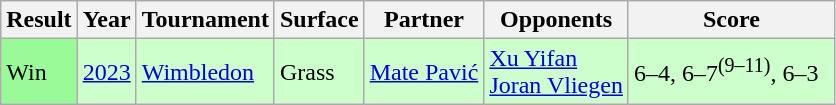<table class="wikitable">
<tr>
<th>Result</th>
<th>Year</th>
<th>Tournament</th>
<th>Surface</th>
<th>Partner</th>
<th>Opponents</th>
<th width=130>Score</th>
</tr>
<tr bgcolor=ccffcc>
<td bgcolor=98fb98>Win</td>
<td><a href='#'>2023</a></td>
<td><a href='#'>Wimbledon</a></td>
<td>Grass</td>
<td> <a href='#'>Mate Pavić</a></td>
<td> <a href='#'>Xu Yifan</a> <br>  <a href='#'>Joran Vliegen</a></td>
<td>6–4, 6–7<sup>(9–11)</sup>, 6–3</td>
</tr>
</table>
